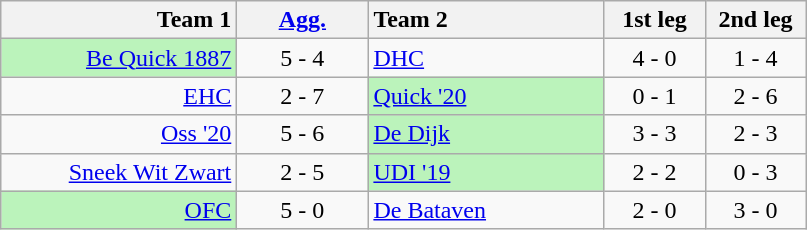<table class="wikitable">
<tr>
<th style="text-align:right; width:150px">Team 1</th>
<th style="width:80px"><a href='#'>Agg.</a></th>
<th style="text-align:left; width:150px">Team 2</th>
<th style="width:60px">1st leg</th>
<th style="width:60px">2nd leg</th>
</tr>
<tr>
<td style="text-align: right;background:#BBF3BB"><a href='#'>Be Quick 1887</a></td>
<td style="text-align: center;">5 - 4</td>
<td style="text-align: left"><a href='#'>DHC</a></td>
<td style="text-align: center;">4 - 0</td>
<td style="text-align: center;">1 - 4</td>
</tr>
<tr>
<td style="text-align: right"><a href='#'>EHC</a></td>
<td style="text-align: center;">2 - 7</td>
<td style="text-align: left;background:#BBF3BB"><a href='#'>Quick '20</a></td>
<td style="text-align: center;">0 - 1</td>
<td style="text-align: center;">2 - 6</td>
</tr>
<tr>
<td style="text-align: right"><a href='#'>Oss '20</a></td>
<td style="text-align: center;">5 - 6</td>
<td style="text-align: left;background:#BBF3BB"><a href='#'>De Dijk</a></td>
<td style="text-align: center;">3 - 3</td>
<td style="text-align: center;">2 - 3</td>
</tr>
<tr>
<td style="text-align: right"><a href='#'>Sneek Wit Zwart</a></td>
<td style="text-align: center;">2 - 5</td>
<td style="text-align: left;background:#BBF3BB"><a href='#'>UDI '19</a></td>
<td style="text-align: center;">2 - 2</td>
<td style="text-align: center;">0 - 3</td>
</tr>
<tr>
<td style="text-align: right;background:#BBF3BB"><a href='#'>OFC</a></td>
<td style="text-align: center;">5 - 0</td>
<td style="text-align: left"><a href='#'>De Bataven</a></td>
<td style="text-align: center;">2 - 0</td>
<td style="text-align: center;">3 - 0</td>
</tr>
</table>
